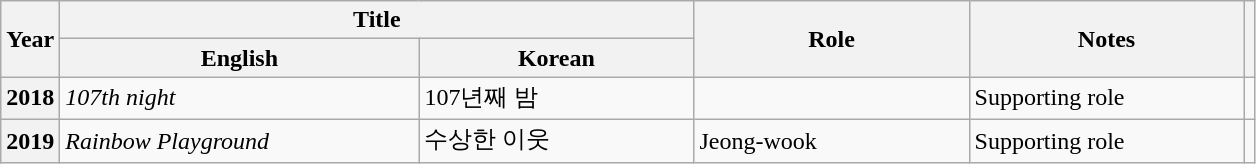<table class="wikitable sortable plainrowheaders">
<tr>
<th scope="col" rowspan="2">Year</th>
<th scope="col" colspan="2">Title</th>
<th scope="col" rowspan="2" style="width:11em;">Role</th>
<th scope="col" rowspan="2" style="width:11em;">Notes</th>
<th scope="col" rowspan="2" class="unsortable"></th>
</tr>
<tr>
<th scope="col" style="width:14.5em;">English</th>
<th scope="col" style="width:11em;">Korean</th>
</tr>
<tr>
<th scope="row">2018</th>
<td><em>107th night</em></td>
<td>107년째 밤</td>
<td></td>
<td>Supporting role</td>
<td style="text-align:center"></td>
</tr>
<tr>
<th scope="row">2019</th>
<td><em>Rainbow Playground</em></td>
<td>수상한 이웃</td>
<td>Jeong-wook</td>
<td>Supporting role</td>
<td style="text-align:center"></td>
</tr>
</table>
